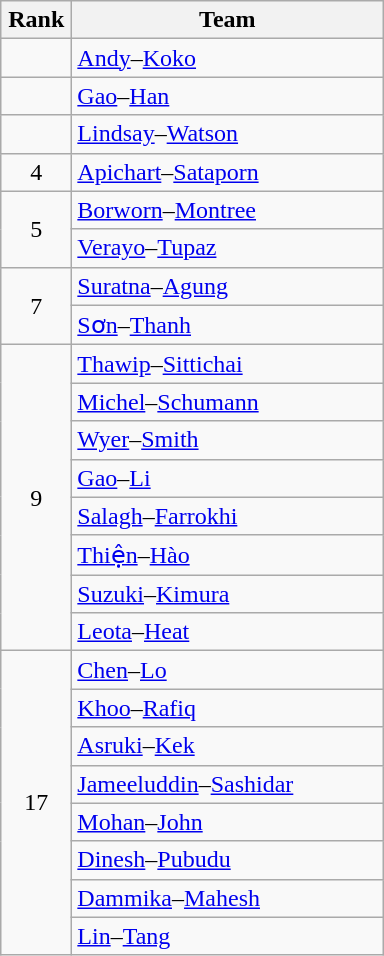<table class="wikitable" style="text-align: center;">
<tr>
<th width=40>Rank</th>
<th width=200>Team</th>
</tr>
<tr>
<td></td>
<td align="left"> <a href='#'>Andy</a>–<a href='#'>Koko</a></td>
</tr>
<tr>
<td></td>
<td align="left"> <a href='#'>Gao</a>–<a href='#'>Han</a></td>
</tr>
<tr>
<td></td>
<td align="left"> <a href='#'>Lindsay</a>–<a href='#'>Watson</a></td>
</tr>
<tr>
<td>4</td>
<td align="left"> <a href='#'>Apichart</a>–<a href='#'>Sataporn</a></td>
</tr>
<tr>
<td rowspan=2>5</td>
<td align="left"> <a href='#'>Borworn</a>–<a href='#'>Montree</a></td>
</tr>
<tr>
<td align="left"> <a href='#'>Verayo</a>–<a href='#'>Tupaz</a></td>
</tr>
<tr>
<td rowspan=2>7</td>
<td align="left"> <a href='#'>Suratna</a>–<a href='#'>Agung</a></td>
</tr>
<tr>
<td align="left"> <a href='#'>Sơn</a>–<a href='#'>Thanh</a></td>
</tr>
<tr>
<td rowspan=8>9</td>
<td align="left"> <a href='#'>Thawip</a>–<a href='#'>Sittichai</a></td>
</tr>
<tr>
<td align="left"> <a href='#'>Michel</a>–<a href='#'>Schumann</a></td>
</tr>
<tr>
<td align="left"> <a href='#'>Wyer</a>–<a href='#'>Smith</a></td>
</tr>
<tr>
<td align="left"> <a href='#'>Gao</a>–<a href='#'>Li</a></td>
</tr>
<tr>
<td align="left"> <a href='#'>Salagh</a>–<a href='#'>Farrokhi</a></td>
</tr>
<tr>
<td align="left"> <a href='#'>Thiện</a>–<a href='#'>Hào</a></td>
</tr>
<tr>
<td align="left"> <a href='#'>Suzuki</a>–<a href='#'>Kimura</a></td>
</tr>
<tr>
<td align="left"> <a href='#'>Leota</a>–<a href='#'>Heat</a></td>
</tr>
<tr>
<td rowspan=8>17</td>
<td align="left"> <a href='#'>Chen</a>–<a href='#'>Lo</a></td>
</tr>
<tr>
<td align="left"> <a href='#'>Khoo</a>–<a href='#'>Rafiq</a></td>
</tr>
<tr>
<td align="left"> <a href='#'>Asruki</a>–<a href='#'>Kek</a></td>
</tr>
<tr>
<td align="left"> <a href='#'>Jameeluddin</a>–<a href='#'>Sashidar</a></td>
</tr>
<tr>
<td align="left"> <a href='#'>Mohan</a>–<a href='#'>John</a></td>
</tr>
<tr>
<td align="left"> <a href='#'>Dinesh</a>–<a href='#'>Pubudu</a></td>
</tr>
<tr>
<td align="left"> <a href='#'>Dammika</a>–<a href='#'>Mahesh</a></td>
</tr>
<tr>
<td align="left"> <a href='#'>Lin</a>–<a href='#'>Tang</a></td>
</tr>
</table>
